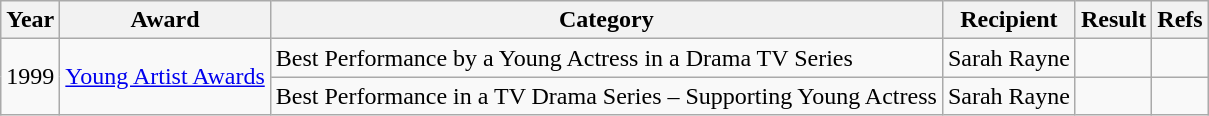<table class="wikitable">
<tr>
<th>Year</th>
<th>Award</th>
<th>Category</th>
<th>Recipient</th>
<th>Result</th>
<th>Refs</th>
</tr>
<tr>
<td rowspan=2>1999</td>
<td rowspan=2><a href='#'>Young Artist Awards</a></td>
<td>Best Performance by a Young Actress in a Drama TV Series</td>
<td>Sarah Rayne</td>
<td></td>
<td></td>
</tr>
<tr>
<td>Best Performance in a TV Drama Series – Supporting Young Actress</td>
<td>Sarah Rayne</td>
<td></td>
<td></td>
</tr>
</table>
